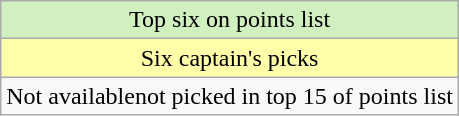<table class=wikitable style="text-align:center">
<tr style="background:#d0f0c0;">
<td>Top six on points list</td>
</tr>
<tr style="background:#ffa;">
<td>Six captain's picks</td>
</tr>
<tr>
<td>Not availablenot picked in top 15 of points list</td>
</tr>
</table>
